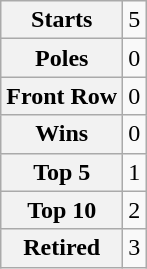<table class="wikitable" style="text-align:center">
<tr>
<th>Starts</th>
<td>5</td>
</tr>
<tr>
<th>Poles</th>
<td>0</td>
</tr>
<tr>
<th>Front Row</th>
<td>0</td>
</tr>
<tr>
<th>Wins</th>
<td>0</td>
</tr>
<tr>
<th>Top 5</th>
<td>1</td>
</tr>
<tr>
<th>Top 10</th>
<td>2</td>
</tr>
<tr>
<th>Retired</th>
<td>3</td>
</tr>
</table>
